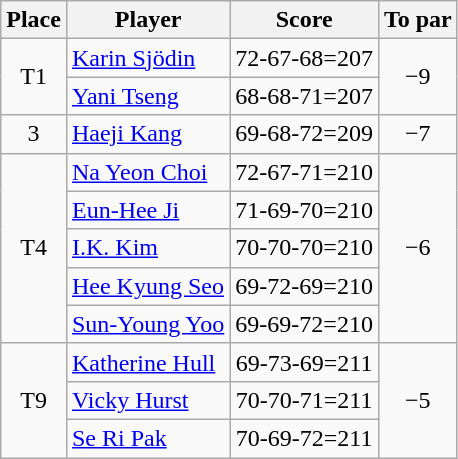<table class="wikitable">
<tr>
<th>Place</th>
<th>Player</th>
<th>Score</th>
<th>To par</th>
</tr>
<tr>
<td rowspan="2" style="text-align:center;">T1</td>
<td> <a href='#'>Karin Sjödin</a></td>
<td style="text-align:center;">72-67-68=207</td>
<td rowspan="2" style="text-align:center;">−9</td>
</tr>
<tr>
<td> <a href='#'>Yani Tseng</a></td>
<td style="text-align:center;">68-68-71=207</td>
</tr>
<tr>
<td style="text-align:center;">3</td>
<td> <a href='#'>Haeji Kang</a></td>
<td style="text-align:center;">69-68-72=209</td>
<td style="text-align:center;">−7</td>
</tr>
<tr>
<td rowspan="5" style="text-align:center;">T4</td>
<td> <a href='#'>Na Yeon Choi</a></td>
<td style="text-align:center;">72-67-71=210</td>
<td rowspan="5" style="text-align:center;">−6</td>
</tr>
<tr>
<td> <a href='#'>Eun-Hee Ji</a></td>
<td style="text-align:center;">71-69-70=210</td>
</tr>
<tr>
<td> <a href='#'>I.K. Kim</a></td>
<td style="text-align:center;">70-70-70=210</td>
</tr>
<tr>
<td> <a href='#'>Hee Kyung Seo</a></td>
<td style="text-align:center;">69-72-69=210</td>
</tr>
<tr>
<td> <a href='#'>Sun-Young Yoo</a></td>
<td style="text-align:center;">69-69-72=210</td>
</tr>
<tr>
<td rowspan="3" style="text-align:center;">T9</td>
<td> <a href='#'>Katherine Hull</a></td>
<td style="text-align:center;">69-73-69=211</td>
<td rowspan="3" style="text-align:center;">−5</td>
</tr>
<tr>
<td> <a href='#'>Vicky Hurst</a></td>
<td style="text-align:center;">70-70-71=211</td>
</tr>
<tr>
<td> <a href='#'>Se Ri Pak</a></td>
<td style="text-align:center;">70-69-72=211</td>
</tr>
</table>
